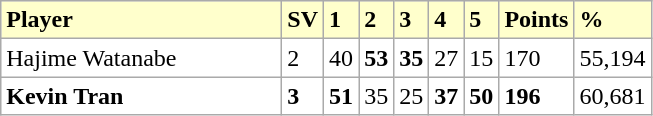<table class="wikitable">
<tr bgcolor="#ffffcc">
<td width=180><strong>Player</strong></td>
<td><strong>SV</strong></td>
<td><strong>1</strong></td>
<td><strong>2</strong></td>
<td><strong>3</strong></td>
<td><strong>4</strong></td>
<td><strong>5</strong></td>
<td><strong>Points</strong></td>
<td><strong>%</strong></td>
</tr>
<tr bgcolor="FFFFFF">
<td> Hajime Watanabe</td>
<td>2</td>
<td>40</td>
<td><strong>53</strong></td>
<td><strong>35</strong></td>
<td>27</td>
<td>15</td>
<td>170</td>
<td>55,194</td>
</tr>
<tr bgcolor="FFFFFF">
<td> <strong>Kevin Tran</strong></td>
<td><strong>3</strong></td>
<td><strong>51</strong></td>
<td>35</td>
<td>25</td>
<td><strong>37</strong></td>
<td><strong>50</strong></td>
<td><strong>196</strong></td>
<td>60,681</td>
</tr>
</table>
